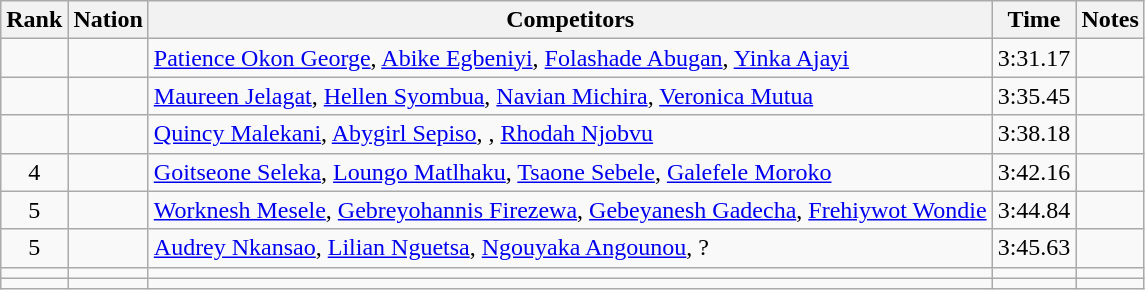<table class="wikitable sortable" style="text-align:center">
<tr>
<th>Rank</th>
<th>Nation</th>
<th>Competitors</th>
<th>Time</th>
<th>Notes</th>
</tr>
<tr>
<td></td>
<td align=left></td>
<td align=left><a href='#'>Patience Okon George</a>, <a href='#'>Abike Egbeniyi</a>, <a href='#'>Folashade Abugan</a>, <a href='#'>Yinka Ajayi</a></td>
<td>3:31.17</td>
<td></td>
</tr>
<tr>
<td></td>
<td align=left></td>
<td align=left><a href='#'>Maureen Jelagat</a>, <a href='#'>Hellen Syombua</a>, <a href='#'>Navian Michira</a>, <a href='#'>Veronica Mutua</a></td>
<td>3:35.45</td>
<td></td>
</tr>
<tr>
<td></td>
<td align=left></td>
<td align=left><a href='#'>Quincy Malekani</a>, <a href='#'>Abygirl Sepiso</a>, , <a href='#'>Rhodah Njobvu</a></td>
<td>3:38.18</td>
<td></td>
</tr>
<tr>
<td>4</td>
<td align=left></td>
<td align=left><a href='#'>Goitseone Seleka</a>, <a href='#'>Loungo Matlhaku</a>, <a href='#'>Tsaone Sebele</a>, <a href='#'>Galefele Moroko</a></td>
<td>3:42.16</td>
<td></td>
</tr>
<tr>
<td>5</td>
<td align=left></td>
<td align=left><a href='#'>Worknesh Mesele</a>, <a href='#'>Gebreyohannis Firezewa</a>, <a href='#'>Gebeyanesh Gadecha</a>, <a href='#'>Frehiywot Wondie</a></td>
<td>3:44.84</td>
<td></td>
</tr>
<tr>
<td>5</td>
<td align=left></td>
<td align=left><a href='#'>Audrey Nkansao</a>, <a href='#'>Lilian Nguetsa</a>, <a href='#'>Ngouyaka Angounou</a>, ?</td>
<td>3:45.63</td>
<td></td>
</tr>
<tr>
<td></td>
<td align=left></td>
<td align=left></td>
<td></td>
<td></td>
</tr>
<tr>
<td></td>
<td align=left></td>
<td align=left></td>
<td></td>
<td></td>
</tr>
</table>
